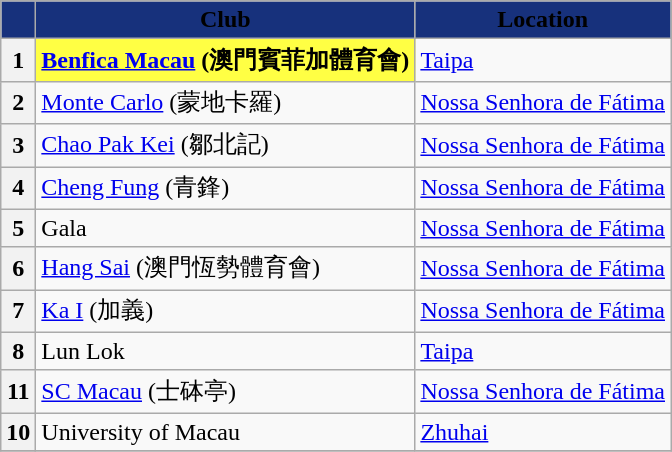<table class="wikitable sortable" style="text-align:left">
<tr>
<th style="background:#17317c;"></th>
<th style="background:#17317c;"><span>Club</span></th>
<th style="background:#17317c;"><span>Location</span></th>
</tr>
<tr>
<th>1</th>
<td bgcolor=#ffff44><strong><a href='#'>Benfica Macau</a> (澳門賓菲加體育會)</strong></td>
<td><a href='#'>Taipa</a></td>
</tr>
<tr>
<th>2</th>
<td><a href='#'>Monte Carlo</a> (蒙地卡羅)</td>
<td><a href='#'>Nossa Senhora de Fátima</a></td>
</tr>
<tr>
<th>3</th>
<td><a href='#'>Chao Pak Kei</a> (鄒北記)</td>
<td><a href='#'>Nossa Senhora de Fátima</a></td>
</tr>
<tr>
<th>4</th>
<td><a href='#'>Cheng Fung</a> (青鋒)</td>
<td><a href='#'>Nossa Senhora de Fátima</a></td>
</tr>
<tr>
<th>5</th>
<td>Gala</td>
<td><a href='#'>Nossa Senhora de Fátima</a></td>
</tr>
<tr>
<th>6</th>
<td><a href='#'>Hang Sai</a> (澳門恆勢體育會)</td>
<td><a href='#'>Nossa Senhora de Fátima</a></td>
</tr>
<tr>
<th>7</th>
<td><a href='#'>Ka I</a> (加義)</td>
<td><a href='#'>Nossa Senhora de Fátima</a></td>
</tr>
<tr>
<th>8</th>
<td>Lun Lok</td>
<td><a href='#'>Taipa</a></td>
</tr>
<tr>
<th>11</th>
<td><a href='#'>SC Macau</a> (士砵亭)</td>
<td><a href='#'>Nossa Senhora de Fátima</a></td>
</tr>
<tr>
<th>10</th>
<td>University of Macau</td>
<td><a href='#'>Zhuhai</a></td>
</tr>
<tr>
</tr>
</table>
